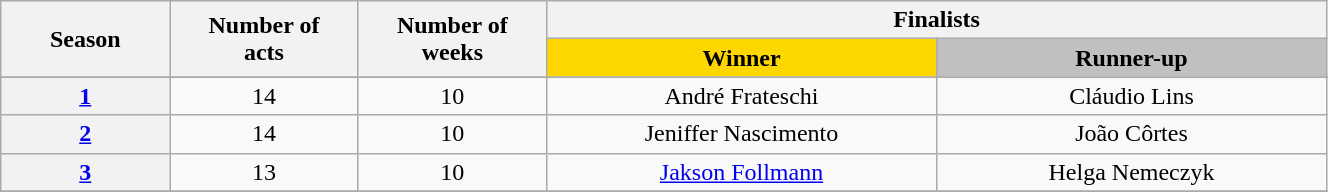<table class="wikitable" style="text-align:center; width:70%;">
<tr>
<th rowspan=2 width=50>Season</th>
<th rowspan=2 width=15>Number of<br>acts</th>
<th rowspan=2 width=15>Number of<br>weeks</th>
<th colspan=2>Finalists</th>
</tr>
<tr>
<td width=125 bgcolor="FFD700"><strong>Winner</strong></td>
<td width=125 bgcolor="C0C0C0"><strong>Runner-up</strong></td>
</tr>
<tr>
</tr>
<tr>
<th><a href='#'>1</a></th>
<td>14</td>
<td>10</td>
<td>André Frateschi</td>
<td>Cláudio Lins</td>
</tr>
<tr>
<th><a href='#'>2</a></th>
<td>14</td>
<td>10</td>
<td>Jeniffer Nascimento</td>
<td>João Côrtes</td>
</tr>
<tr>
<th><a href='#'>3</a></th>
<td>13</td>
<td>10</td>
<td><a href='#'>Jakson Follmann</a></td>
<td>Helga Nemeczyk</td>
</tr>
<tr>
</tr>
</table>
